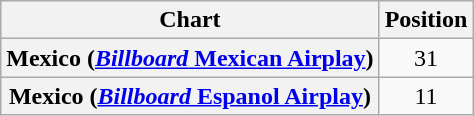<table class="wikitable plainrowheaders" style="text-align:center;">
<tr>
<th>Chart</th>
<th>Position</th>
</tr>
<tr>
<th scope="row">Mexico (<a href='#'><em>Billboard</em> Mexican Airplay</a>)</th>
<td align="center">31</td>
</tr>
<tr>
<th scope="row">Mexico (<a href='#'><em>Billboard</em> Espanol Airplay</a>)</th>
<td align="center">11</td>
</tr>
</table>
